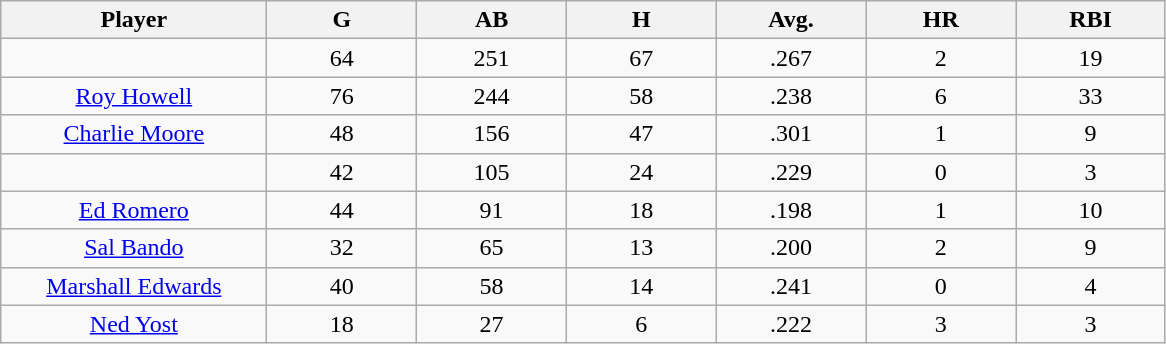<table class="wikitable sortable">
<tr>
<th bgcolor="#DDDDFF" width="16%">Player</th>
<th bgcolor="#DDDDFF" width="9%">G</th>
<th bgcolor="#DDDDFF" width="9%">AB</th>
<th bgcolor="#DDDDFF" width="9%">H</th>
<th bgcolor="#DDDDFF" width="9%">Avg.</th>
<th bgcolor="#DDDDFF" width="9%">HR</th>
<th bgcolor="#DDDDFF" width="9%">RBI</th>
</tr>
<tr align="center">
<td></td>
<td>64</td>
<td>251</td>
<td>67</td>
<td>.267</td>
<td>2</td>
<td>19</td>
</tr>
<tr align="center">
<td><a href='#'>Roy Howell</a></td>
<td>76</td>
<td>244</td>
<td>58</td>
<td>.238</td>
<td>6</td>
<td>33</td>
</tr>
<tr align=center>
<td><a href='#'>Charlie Moore</a></td>
<td>48</td>
<td>156</td>
<td>47</td>
<td>.301</td>
<td>1</td>
<td>9</td>
</tr>
<tr align=center>
<td></td>
<td>42</td>
<td>105</td>
<td>24</td>
<td>.229</td>
<td>0</td>
<td>3</td>
</tr>
<tr align="center">
<td><a href='#'>Ed Romero</a></td>
<td>44</td>
<td>91</td>
<td>18</td>
<td>.198</td>
<td>1</td>
<td>10</td>
</tr>
<tr align=center>
<td><a href='#'>Sal Bando</a></td>
<td>32</td>
<td>65</td>
<td>13</td>
<td>.200</td>
<td>2</td>
<td>9</td>
</tr>
<tr align=center>
<td><a href='#'>Marshall Edwards</a></td>
<td>40</td>
<td>58</td>
<td>14</td>
<td>.241</td>
<td>0</td>
<td>4</td>
</tr>
<tr align=center>
<td><a href='#'>Ned Yost</a></td>
<td>18</td>
<td>27</td>
<td>6</td>
<td>.222</td>
<td>3</td>
<td>3</td>
</tr>
</table>
